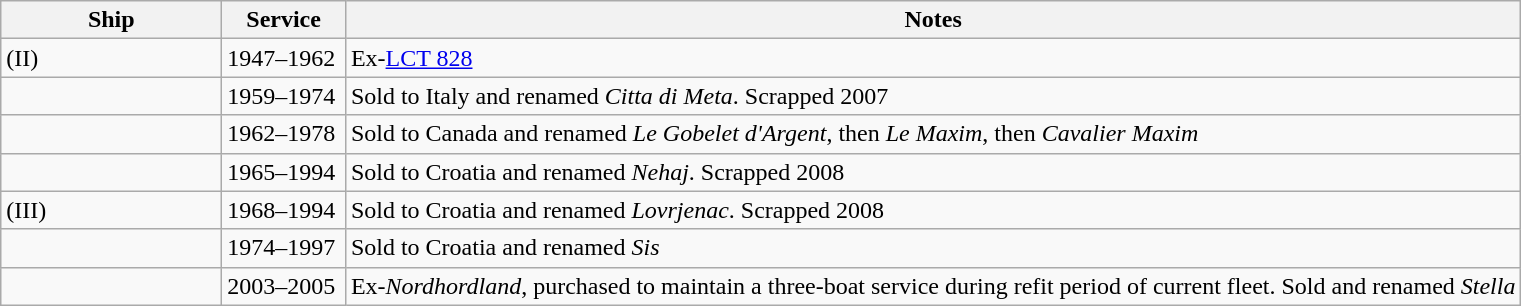<table class="wikitable">
<tr>
<th width=140px>Ship</th>
<th width=75px>Service</th>
<th>Notes</th>
</tr>
<tr>
<td> (II)</td>
<td>1947–1962</td>
<td>Ex-<a href='#'>LCT 828</a></td>
</tr>
<tr>
<td></td>
<td>1959–1974</td>
<td>Sold to Italy and renamed <em>Citta di Meta</em>. Scrapped 2007</td>
</tr>
<tr>
<td></td>
<td>1962–1978</td>
<td>Sold to Canada and renamed <em>Le Gobelet d'Argent</em>, then <em>Le Maxim</em>, then <em>Cavalier Maxim</em></td>
</tr>
<tr>
<td></td>
<td>1965–1994</td>
<td>Sold to Croatia and renamed <em>Nehaj</em>. Scrapped 2008</td>
</tr>
<tr>
<td> (III)</td>
<td>1968–1994</td>
<td>Sold to Croatia and renamed <em>Lovrjenac</em>. Scrapped 2008</td>
</tr>
<tr>
<td></td>
<td>1974–1997</td>
<td>Sold to Croatia and renamed <em>Sis</em></td>
</tr>
<tr>
<td></td>
<td>2003–2005</td>
<td>Ex-<em>Nordhordland</em>, purchased to maintain a three-boat service during refit period of current fleet. Sold and renamed <em>Stella</em></td>
</tr>
</table>
